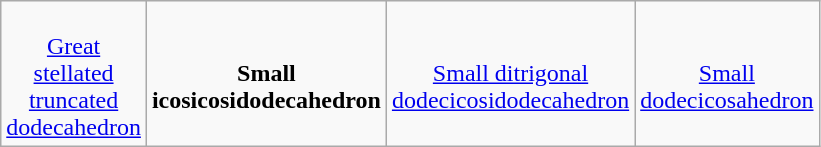<table class="wikitable" width="400" style="vertical-align:top;text-align:center">
<tr>
<td><br><a href='#'>Great stellated truncated dodecahedron</a></td>
<td><br><strong>Small icosicosidodecahedron</strong></td>
<td><br><a href='#'>Small ditrigonal dodecicosidodecahedron</a></td>
<td><br><a href='#'>Small dodecicosahedron</a></td>
</tr>
</table>
